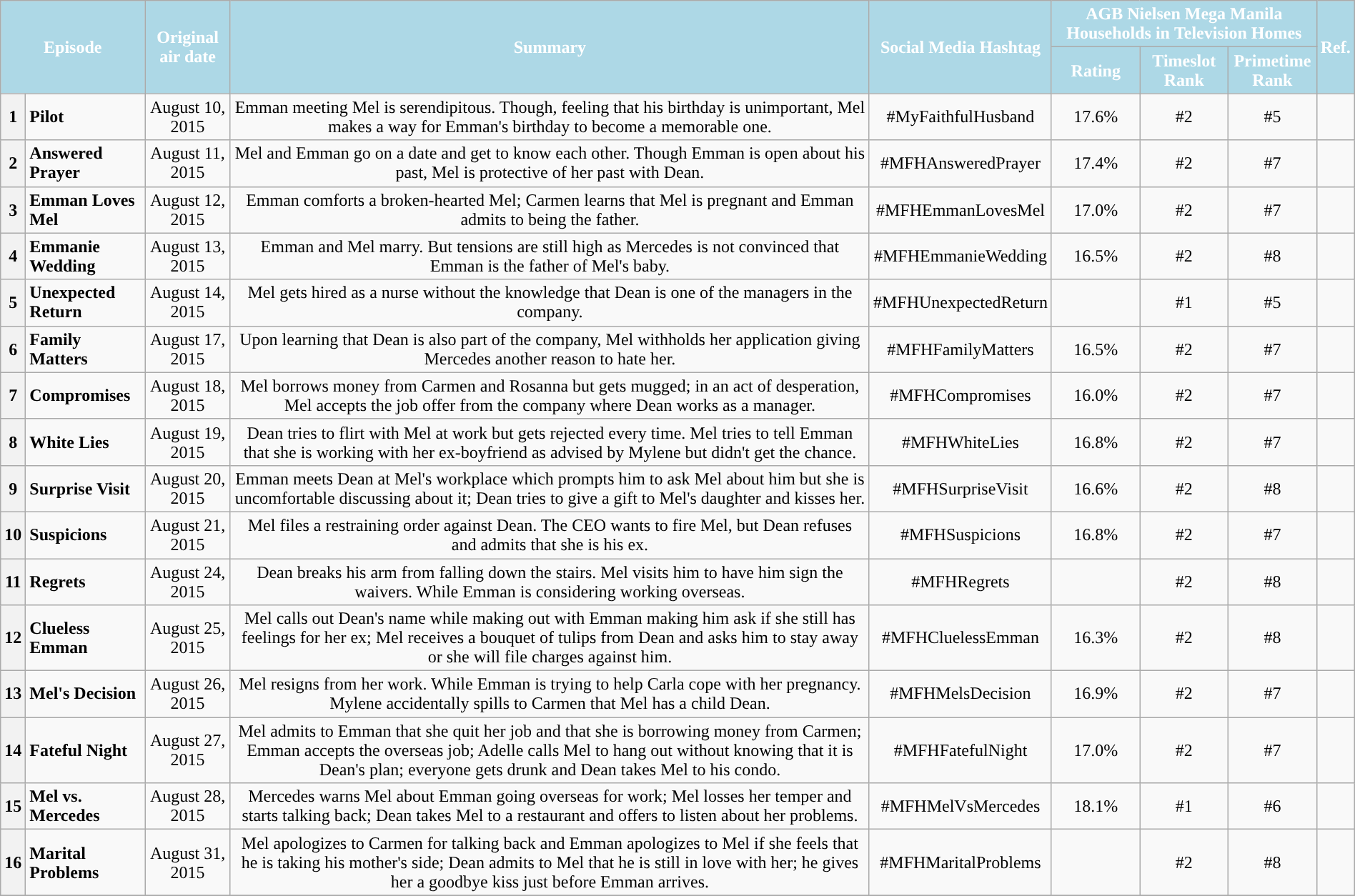<table class="wikitable" style="text-align:center; font-size:100%; line-height:18px;"  width="100%">
<tr>
<th colspan="2" rowspan="2" style="background-color:#ADD8E6; color:#ffffff;">Episode</th>
<th style="background:#ADD8E6; color:white" rowspan="2">Original air date</th>
<th style="background:#ADD8E6; color:white" rowspan="2">Summary</th>
<th style="background:#ADD8E6; color:white" rowspan="2">Social Media Hashtag</th>
<th style="background-color:#ADD8E6; color:#ffffff;" colspan="3">AGB Nielsen Mega Manila Households in Television Homes</th>
<th rowspan="2" style="background:#ADD8E6; color:white">Ref.</th>
</tr>
<tr style="text-align: center style=">
<th style="background-color:#ADD8E6; width:75px; color:#ffffff;">Rating</th>
<th style="background-color:#ADD8E6; width:75px; color:#ffffff;">Timeslot Rank</th>
<th style="background-color:#ADD8E6; width:75px; color:#ffffff;">Primetime Rank</th>
</tr>
<tr>
<th>1</th>
<td style="text-align: left;"><strong>Pilot</strong></td>
<td>August 10, 2015</td>
<td>Emman meeting Mel is serendipitous. Though, feeling that his birthday is unimportant, Mel makes a way for Emman's birthday to become a memorable one.</td>
<td>#MyFaithfulHusband</td>
<td>17.6%</td>
<td>#2</td>
<td>#5</td>
<td></td>
</tr>
<tr>
<th>2</th>
<td style="text-align: left;"><strong>Answered Prayer</strong></td>
<td>August 11, 2015</td>
<td>Mel and Emman go on a date and get to know each other. Though Emman is open about his past, Mel is protective of her past with Dean.</td>
<td>#MFHAnsweredPrayer</td>
<td>17.4%</td>
<td>#2</td>
<td>#7</td>
<td></td>
</tr>
<tr>
<th>3</th>
<td style="text-align: left;"><strong>Emman Loves Mel</strong></td>
<td>August 12, 2015</td>
<td>Emman comforts a broken-hearted Mel; Carmen learns that Mel is pregnant and Emman admits to being the father.</td>
<td>#MFHEmmanLovesMel</td>
<td>17.0%</td>
<td>#2</td>
<td>#7</td>
<td></td>
</tr>
<tr>
<th>4</th>
<td style="text-align: left;"><strong>Emmanie Wedding</strong></td>
<td>August 13, 2015</td>
<td>Emman and Mel marry. But tensions are still high as Mercedes is not convinced that Emman is the father of Mel's baby.</td>
<td>#MFHEmmanieWedding</td>
<td>16.5%</td>
<td>#2</td>
<td>#8</td>
<td></td>
</tr>
<tr>
<th>5</th>
<td style="text-align: left;"><strong>Unexpected Return</strong></td>
<td>August 14, 2015</td>
<td>Mel gets hired as a nurse without the knowledge that Dean is one of the managers in the company.</td>
<td>#MFHUnexpectedReturn</td>
<td></td>
<td>#1</td>
<td>#5</td>
<td></td>
</tr>
<tr>
<th>6</th>
<td style="text-align: left;"><strong>Family Matters</strong></td>
<td>August 17, 2015</td>
<td>Upon learning that Dean is also part of the company, Mel withholds her application giving Mercedes another reason to hate her.</td>
<td>#MFHFamilyMatters</td>
<td>16.5%</td>
<td>#2</td>
<td>#7</td>
<td></td>
</tr>
<tr>
<th>7</th>
<td style="text-align: left;"><strong>Compromises</strong></td>
<td>August 18, 2015</td>
<td>Mel borrows money from Carmen and Rosanna but gets mugged; in an act of desperation, Mel accepts the job offer from the company where Dean works as a manager.</td>
<td>#MFHCompromises</td>
<td>16.0%</td>
<td>#2</td>
<td>#7</td>
<td></td>
</tr>
<tr>
<th>8</th>
<td style="text-align: left;"><strong>White Lies</strong></td>
<td>August 19, 2015</td>
<td>Dean tries to flirt with Mel at work but gets rejected every time. Mel tries to tell Emman that she is working with her ex-boyfriend as advised by Mylene but didn't get the chance.</td>
<td>#MFHWhiteLies</td>
<td>16.8%</td>
<td>#2</td>
<td>#7</td>
<td></td>
</tr>
<tr>
<th>9</th>
<td style="text-align: left;"><strong>Surprise Visit</strong></td>
<td>August 20, 2015</td>
<td>Emman meets Dean at Mel's workplace which prompts him to ask Mel about him but she is uncomfortable discussing about it; Dean tries to give a gift to Mel's daughter and kisses her.</td>
<td>#MFHSurpriseVisit</td>
<td>16.6%</td>
<td>#2</td>
<td>#8</td>
<td></td>
</tr>
<tr>
<th>10</th>
<td style="text-align: left;"><strong>Suspicions</strong></td>
<td>August 21, 2015</td>
<td>Mel files a restraining order against Dean. The CEO wants to fire Mel, but Dean refuses and admits that she is his ex.</td>
<td>#MFHSuspicions</td>
<td>16.8%</td>
<td>#2</td>
<td>#7</td>
<td></td>
</tr>
<tr>
<th>11</th>
<td style="text-align: left;"><strong>Regrets</strong></td>
<td>August 24, 2015</td>
<td>Dean breaks his arm from falling down the stairs. Mel visits him to have him sign the waivers. While Emman is considering working overseas.</td>
<td>#MFHRegrets</td>
<td></td>
<td>#2</td>
<td>#8</td>
<td></td>
</tr>
<tr>
<th>12</th>
<td style="text-align: left;"><strong>Clueless Emman</strong></td>
<td>August 25, 2015</td>
<td>Mel calls out Dean's name while making out with Emman making him ask if she still has feelings for her ex; Mel receives a bouquet of tulips from Dean and asks him to stay away or she will file charges against him.</td>
<td>#MFHCluelessEmman</td>
<td>16.3%</td>
<td>#2</td>
<td>#8</td>
<td></td>
</tr>
<tr>
<th>13</th>
<td style="text-align: left;"><strong>Mel's Decision</strong></td>
<td>August 26, 2015</td>
<td>Mel resigns from her work. While Emman is trying to help Carla cope with her pregnancy. Mylene accidentally spills to Carmen that Mel has a child Dean.</td>
<td>#MFHMelsDecision</td>
<td>16.9%</td>
<td>#2</td>
<td>#7</td>
<td></td>
</tr>
<tr>
<th>14</th>
<td style="text-align: left;"><strong>Fateful Night</strong></td>
<td>August 27, 2015</td>
<td>Mel admits to Emman that she quit her job and that she is borrowing money from Carmen; Emman accepts the overseas job; Adelle calls Mel to hang out without knowing that it is Dean's plan; everyone gets drunk and Dean takes Mel to his condo.</td>
<td>#MFHFatefulNight</td>
<td>17.0%</td>
<td>#2</td>
<td>#7</td>
<td></td>
</tr>
<tr>
<th>15</th>
<td style="text-align: left;"><strong>Mel vs. Mercedes</strong></td>
<td>August 28, 2015</td>
<td>Mercedes warns Mel about Emman going overseas for work; Mel losses her temper and starts talking back; Dean takes Mel to a restaurant and offers to listen about her problems.</td>
<td>#MFHMelVsMercedes</td>
<td>18.1%</td>
<td>#1</td>
<td>#6</td>
<td></td>
</tr>
<tr>
<th>16</th>
<td style="text-align: left;"><strong>Marital Problems</strong></td>
<td>August 31, 2015</td>
<td>Mel apologizes to Carmen for talking back and Emman apologizes to Mel if she feels that he is taking his mother's side; Dean admits to Mel that he is still in love with her; he gives her a goodbye kiss just before Emman arrives.</td>
<td>#MFHMaritalProblems</td>
<td></td>
<td>#2</td>
<td>#8</td>
<td></td>
</tr>
<tr>
</tr>
</table>
